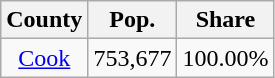<table class="wikitable sortable" style="text-align:center;">
<tr>
<th>County</th>
<th>Pop.</th>
<th>Share</th>
</tr>
<tr>
<td><a href='#'>Cook</a></td>
<td>753,677</td>
<td>100.00%</td>
</tr>
</table>
